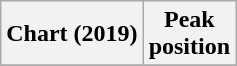<table class="wikitable plainrowheaders" style="text-align:center">
<tr>
<th scope="col">Chart (2019)</th>
<th scope="col">Peak<br>position</th>
</tr>
<tr>
</tr>
</table>
